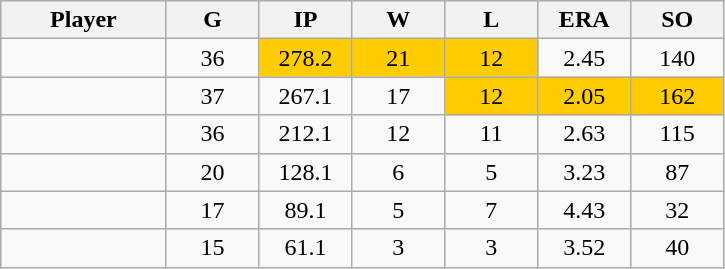<table class="wikitable sortable">
<tr>
<th bgcolor="#DDDDFF" width="16%">Player</th>
<th bgcolor="#DDDDFF" width="9%">G</th>
<th bgcolor="#DDDDFF" width="9%">IP</th>
<th bgcolor="#DDDDFF" width="9%">W</th>
<th bgcolor="#DDDDFF" width="9%">L</th>
<th bgcolor="#DDDDFF" width="9%">ERA</th>
<th bgcolor="#DDDDFF" width="9%">SO</th>
</tr>
<tr align="center">
<td></td>
<td>36</td>
<td bgcolor="#FFCC00">278.2</td>
<td bgcolor="#FFCC00">21</td>
<td bgcolor="#FFCC00">12</td>
<td>2.45</td>
<td>140</td>
</tr>
<tr align="center">
<td></td>
<td>37</td>
<td>267.1</td>
<td>17</td>
<td bgcolor="#FFCC00">12</td>
<td bgcolor="#FFCC00">2.05</td>
<td bgcolor="#FFCC00">162</td>
</tr>
<tr align="center">
<td></td>
<td>36</td>
<td>212.1</td>
<td>12</td>
<td>11</td>
<td>2.63</td>
<td>115</td>
</tr>
<tr align="center">
<td></td>
<td>20</td>
<td>128.1</td>
<td>6</td>
<td>5</td>
<td>3.23</td>
<td>87</td>
</tr>
<tr align="center">
<td></td>
<td>17</td>
<td>89.1</td>
<td>5</td>
<td>7</td>
<td>4.43</td>
<td>32</td>
</tr>
<tr align="center">
<td></td>
<td>15</td>
<td>61.1</td>
<td>3</td>
<td>3</td>
<td>3.52</td>
<td>40</td>
</tr>
</table>
